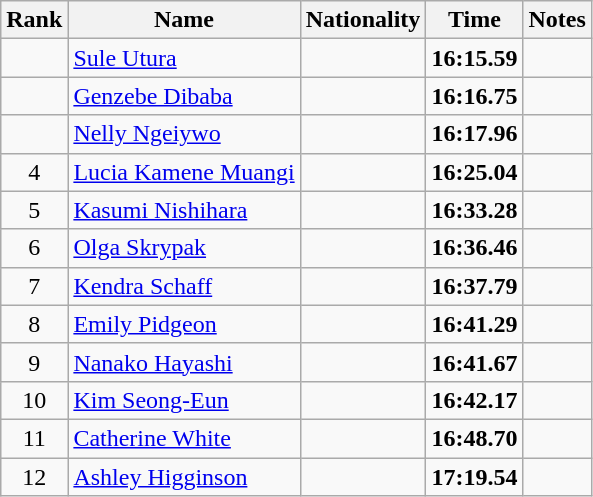<table class="wikitable sortable" style="text-align:center">
<tr>
<th>Rank</th>
<th>Name</th>
<th>Nationality</th>
<th>Time</th>
<th>Notes</th>
</tr>
<tr>
<td></td>
<td align=left><a href='#'>Sule Utura</a></td>
<td align=left></td>
<td><strong>16:15.59</strong></td>
<td></td>
</tr>
<tr>
<td></td>
<td align=left><a href='#'>Genzebe Dibaba</a></td>
<td align=left></td>
<td><strong>16:16.75</strong></td>
<td></td>
</tr>
<tr>
<td></td>
<td align=left><a href='#'>Nelly Ngeiywo</a></td>
<td align=left></td>
<td><strong>16:17.96</strong></td>
<td></td>
</tr>
<tr>
<td>4</td>
<td align=left><a href='#'>Lucia Kamene Muangi</a></td>
<td align=left></td>
<td><strong>16:25.04</strong></td>
<td></td>
</tr>
<tr>
<td>5</td>
<td align=left><a href='#'>Kasumi Nishihara</a></td>
<td align=left></td>
<td><strong>16:33.28</strong></td>
<td></td>
</tr>
<tr>
<td>6</td>
<td align=left><a href='#'>Olga Skrypak</a></td>
<td align=left></td>
<td><strong>16:36.46</strong></td>
<td></td>
</tr>
<tr>
<td>7</td>
<td align=left><a href='#'>Kendra Schaff</a></td>
<td align=left></td>
<td><strong>16:37.79</strong></td>
<td></td>
</tr>
<tr>
<td>8</td>
<td align=left><a href='#'>Emily Pidgeon</a></td>
<td align=left></td>
<td><strong>16:41.29</strong></td>
<td></td>
</tr>
<tr>
<td>9</td>
<td align=left><a href='#'>Nanako Hayashi</a></td>
<td align=left></td>
<td><strong>16:41.67</strong></td>
<td></td>
</tr>
<tr>
<td>10</td>
<td align=left><a href='#'>Kim Seong-Eun</a></td>
<td align=left></td>
<td><strong>16:42.17</strong></td>
<td></td>
</tr>
<tr>
<td>11</td>
<td align=left><a href='#'>Catherine White</a></td>
<td align=left></td>
<td><strong>16:48.70</strong></td>
<td></td>
</tr>
<tr>
<td>12</td>
<td align=left><a href='#'>Ashley Higginson</a></td>
<td align=left></td>
<td><strong>17:19.54</strong></td>
<td></td>
</tr>
</table>
